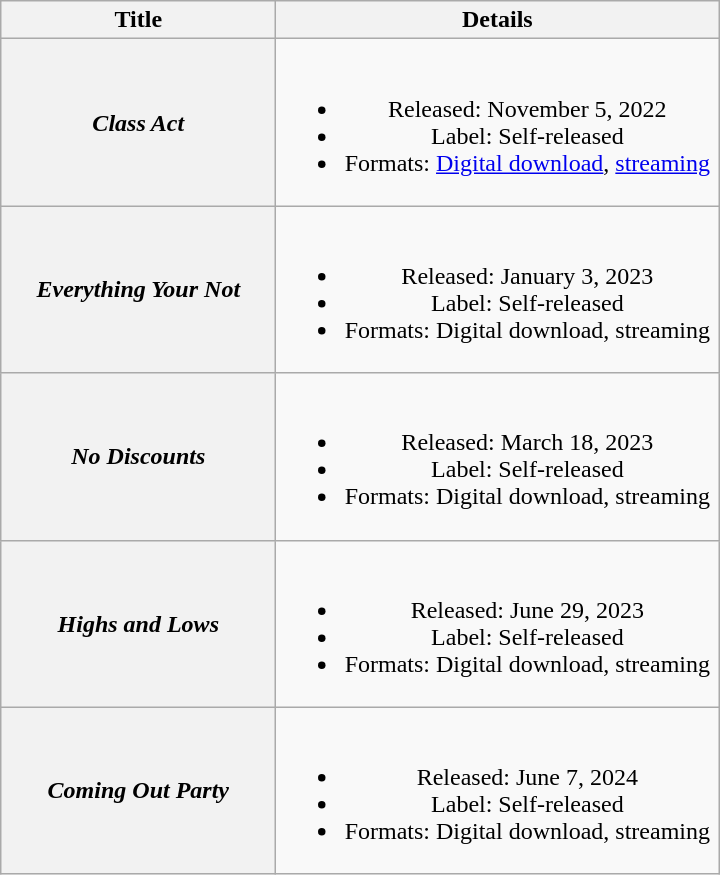<table class="wikitable plainrowheaders" style="text-align:center;">
<tr>
<th scope="col" style="width:11em;">Title</th>
<th scope="col" style="width:18em;">Details</th>
</tr>
<tr>
<th scope="row"><em>Class Act</em></th>
<td><br><ul><li>Released: November 5, 2022</li><li>Label: Self-released</li><li>Formats: <a href='#'>Digital download</a>, <a href='#'>streaming</a></li></ul></td>
</tr>
<tr>
<th scope="row"><em>Everything Your Not</em></th>
<td><br><ul><li>Released: January 3, 2023</li><li>Label: Self-released</li><li>Formats: Digital download, streaming</li></ul></td>
</tr>
<tr>
<th scope="row"><em>No Discounts</em></th>
<td><br><ul><li>Released: March 18, 2023</li><li>Label: Self-released</li><li>Formats: Digital download, streaming</li></ul></td>
</tr>
<tr>
<th scope="row"><em>Highs and Lows</em></th>
<td><br><ul><li>Released: June 29, 2023</li><li>Label: Self-released</li><li>Formats: Digital download, streaming</li></ul></td>
</tr>
<tr>
<th scope="row"><em>Coming Out Party</em></th>
<td><br><ul><li>Released: June 7, 2024</li><li>Label: Self-released</li><li>Formats: Digital download, streaming</li></ul></td>
</tr>
</table>
